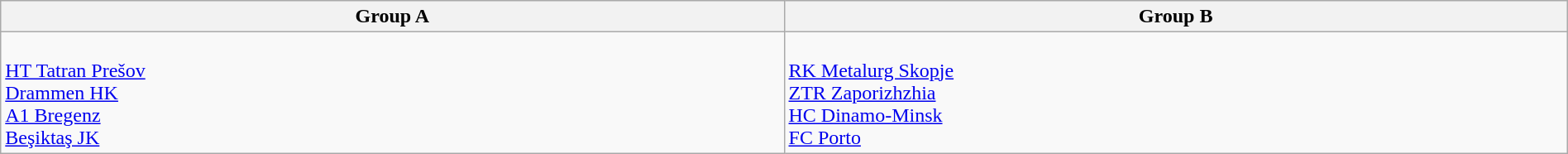<table class="wikitable" width=100%>
<tr>
<th width=25%>Group A</th>
<th width=25%>Group B</th>
</tr>
<tr>
<td><br> <a href='#'>HT Tatran Prešov</a><br>
 <a href='#'>Drammen HK</a><br>
 <a href='#'>A1 Bregenz</a><br>
 <a href='#'>Beşiktaş JK</a></td>
<td><br> <a href='#'>RK Metalurg Skopje</a><br>
 <a href='#'>ZTR Zaporizhzhia</a><br>
 <a href='#'>HC Dinamo-Minsk</a><br>
 <a href='#'>FC Porto</a><br></td>
</tr>
</table>
